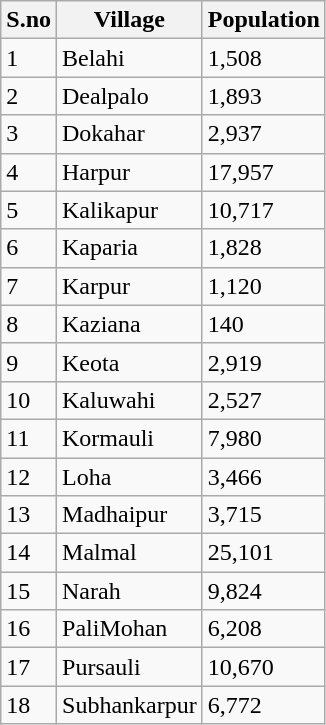<table class="wikitable sortable mw-collapsible mw-collapsed">
<tr>
<th>S.no</th>
<th>Village</th>
<th>Population</th>
</tr>
<tr>
<td>1</td>
<td>Belahi</td>
<td>1,508</td>
</tr>
<tr>
<td>2</td>
<td>Dealpalo</td>
<td>1,893</td>
</tr>
<tr>
<td>3</td>
<td>Dokahar</td>
<td>2,937</td>
</tr>
<tr>
<td>4</td>
<td>Harpur</td>
<td>17,957</td>
</tr>
<tr>
<td>5</td>
<td>Kalikapur</td>
<td>10,717</td>
</tr>
<tr>
<td>6</td>
<td>Kaparia</td>
<td>1,828</td>
</tr>
<tr>
<td>7</td>
<td>Karpur</td>
<td>1,120</td>
</tr>
<tr>
<td>8</td>
<td>Kaziana</td>
<td>140</td>
</tr>
<tr>
<td>9</td>
<td>Keota</td>
<td>2,919</td>
</tr>
<tr>
<td>10</td>
<td>Kaluwahi</td>
<td>2,527</td>
</tr>
<tr>
<td>11</td>
<td>Kormauli</td>
<td>7,980</td>
</tr>
<tr>
<td>12</td>
<td>Loha</td>
<td>3,466</td>
</tr>
<tr>
<td>13</td>
<td>Madhaipur</td>
<td>3,715</td>
</tr>
<tr>
<td>14</td>
<td>Malmal</td>
<td>25,101</td>
</tr>
<tr>
<td>15</td>
<td>Narah</td>
<td>9,824</td>
</tr>
<tr>
<td>16</td>
<td>PaliMohan</td>
<td>6,208</td>
</tr>
<tr>
<td>17</td>
<td>Pursauli</td>
<td>10,670</td>
</tr>
<tr>
<td>18</td>
<td>Subhankarpur</td>
<td>6,772</td>
</tr>
</table>
